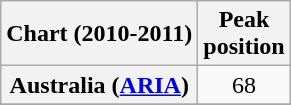<table class="wikitable sortable plainrowheaders" style="text-align:center">
<tr>
<th>Chart (2010-2011)</th>
<th>Peak<br>position</th>
</tr>
<tr>
<th scope="row">Australia (<a href='#'>ARIA</a>)</th>
<td>68</td>
</tr>
<tr>
</tr>
<tr>
</tr>
</table>
